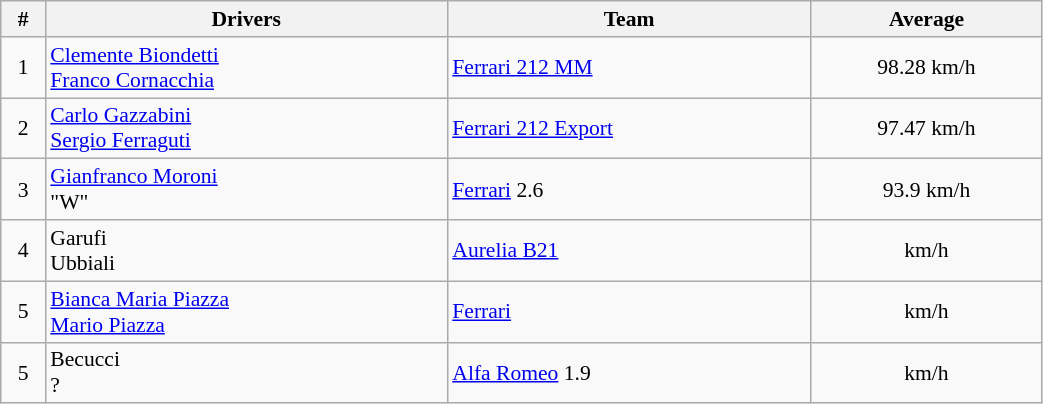<table class="wikitable" width=55% style="font-size:90%; text-align:left;">
<tr>
<th>#</th>
<th>Drivers</th>
<th>Team</th>
<th>Average</th>
</tr>
<tr>
<td align=center>1</td>
<td> <a href='#'>Clemente Biondetti</a><br> <a href='#'>Franco Cornacchia</a></td>
<td><a href='#'>Ferrari 212 MM</a></td>
<td align=center>98.28 km/h</td>
</tr>
<tr>
<td align=center>2</td>
<td> <a href='#'>Carlo Gazzabini</a><br> <a href='#'>Sergio Ferraguti</a></td>
<td><a href='#'>Ferrari 212 Export</a></td>
<td align=center>97.47 km/h</td>
</tr>
<tr>
<td align=center>3</td>
<td> <a href='#'>Gianfranco Moroni</a><br> "W"</td>
<td><a href='#'>Ferrari</a> 2.6</td>
<td align=center>93.9 km/h</td>
</tr>
<tr>
<td align=center>4</td>
<td> Garufi<br> Ubbiali</td>
<td><a href='#'>Aurelia B21</a></td>
<td align=center>km/h</td>
</tr>
<tr>
<td align=center>5</td>
<td> <a href='#'>Bianca Maria Piazza</a><br> <a href='#'>Mario Piazza</a></td>
<td><a href='#'>Ferrari</a></td>
<td align=center>km/h</td>
</tr>
<tr>
<td align=center>5</td>
<td> Becucci<br> ?</td>
<td><a href='#'>Alfa Romeo</a> 1.9</td>
<td align=center>km/h</td>
</tr>
</table>
